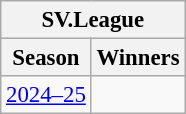<table class="wikitable" style="font-size:95%;">
<tr>
<th colspan="2">SV.League</th>
</tr>
<tr>
<th>Season</th>
<th>Winners</th>
</tr>
<tr>
<td><a href='#'>2024–25</a></td>
<td></td>
</tr>
</table>
